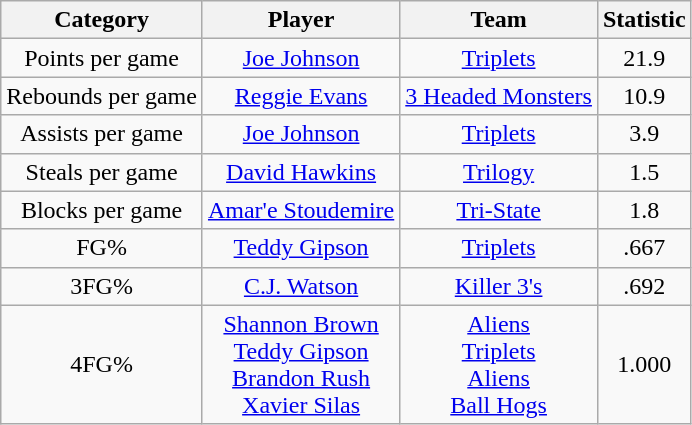<table class="wikitable" style="text-align:center">
<tr>
<th>Category</th>
<th>Player</th>
<th>Team</th>
<th>Statistic</th>
</tr>
<tr>
<td>Points per game</td>
<td><a href='#'>Joe Johnson</a></td>
<td><a href='#'>Triplets</a></td>
<td>21.9</td>
</tr>
<tr>
<td>Rebounds per game</td>
<td><a href='#'>Reggie Evans</a></td>
<td><a href='#'>3 Headed Monsters</a></td>
<td>10.9</td>
</tr>
<tr>
<td>Assists per game</td>
<td><a href='#'>Joe Johnson</a></td>
<td><a href='#'>Triplets</a></td>
<td>3.9</td>
</tr>
<tr>
<td>Steals per game</td>
<td><a href='#'>David Hawkins</a></td>
<td><a href='#'>Trilogy</a></td>
<td>1.5</td>
</tr>
<tr>
<td>Blocks per game</td>
<td><a href='#'>Amar'e Stoudemire</a></td>
<td><a href='#'>Tri-State</a></td>
<td>1.8</td>
</tr>
<tr>
<td>FG%</td>
<td><a href='#'>Teddy Gipson</a></td>
<td><a href='#'>Triplets</a></td>
<td>.667</td>
</tr>
<tr>
<td>3FG%</td>
<td><a href='#'>C.J. Watson</a></td>
<td><a href='#'>Killer 3's</a></td>
<td>.692</td>
</tr>
<tr>
<td>4FG%</td>
<td><a href='#'>Shannon Brown</a><br><a href='#'>Teddy Gipson</a><br><a href='#'>Brandon Rush</a><br><a href='#'>Xavier Silas</a></td>
<td><a href='#'>Aliens</a><br><a href='#'>Triplets</a><br><a href='#'>Aliens</a><br><a href='#'>Ball Hogs</a></td>
<td>1.000</td>
</tr>
</table>
